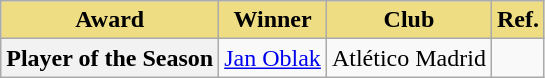<table class="wikitable">
<tr>
<th style="background-color: #eedd82">Award</th>
<th style="background-color: #eedd82">Winner</th>
<th style="background-color: #eedd82">Club</th>
<th style="background-color: #eedd82">Ref.</th>
</tr>
<tr>
<th>Player of the Season</th>
<td> <a href='#'>Jan Oblak</a></td>
<td>Atlético Madrid</td>
<td align=center></td>
</tr>
</table>
